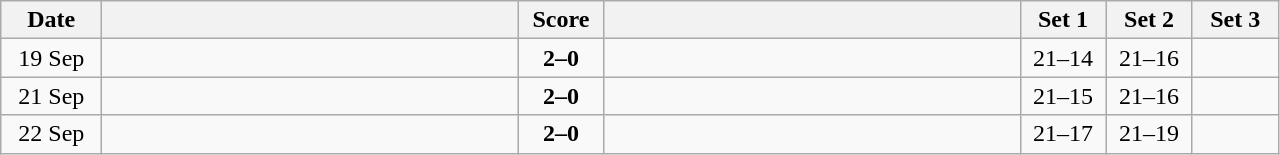<table class="wikitable" style="text-align: center;">
<tr>
<th width="60">Date</th>
<th align="right" width="270"></th>
<th width="50">Score</th>
<th align="left" width="270"></th>
<th width="50">Set 1</th>
<th width="50">Set 2</th>
<th width="50">Set 3</th>
</tr>
<tr>
<td>19 Sep</td>
<td align=left><strong></strong></td>
<td align=center><strong>2–0</strong></td>
<td align=left></td>
<td>21–14</td>
<td>21–16</td>
<td></td>
</tr>
<tr>
<td>21 Sep</td>
<td align=left><strong></strong></td>
<td align=center><strong>2–0</strong></td>
<td align=left></td>
<td>21–15</td>
<td>21–16</td>
<td></td>
</tr>
<tr>
<td>22 Sep</td>
<td align=left></td>
<td align=center><strong>2–0</strong></td>
<td align=left><strong></strong></td>
<td>21–17</td>
<td>21–19</td>
<td></td>
</tr>
</table>
